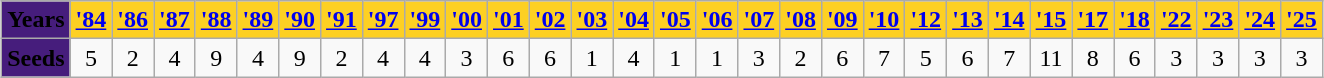<table class="wikitable" style="margin: 1em auto 1em auto">
<tr>
<th style="background:#461d7c;" align="center"><span>Years</span></th>
<th style="background:#FDD023;" align="center"><span><a href='#'>'84</a></span></th>
<th style="background:#FDD023;" align="center"><span><a href='#'>'86</a></span></th>
<th style="background:#FDD023;" align="center"><span><a href='#'>'87</a></span></th>
<th style="background:#FDD023;" align="center"><span><a href='#'>'88</a></span></th>
<th style="background:#FDD023;" align="center"><span><a href='#'>'89</a></span></th>
<th style="background:#FDD023;" align="center"><span><a href='#'>'90</a></span></th>
<th style="background:#FDD023;" align="center"><span><a href='#'>'91</a></span></th>
<th style="background:#FDD023;" align="center"><span><a href='#'>'97</a></span></th>
<th style="background:#FDD023;" align="center"><span><a href='#'>'99</a></span></th>
<th style="background:#FDD023;" align="center"><span><a href='#'>'00</a></span></th>
<th style="background:#FDD023;" align="center"><span><a href='#'>'01</a></span></th>
<th style="background:#FDD023;" align="center"><span><a href='#'>'02</a></span></th>
<th style="background:#FDD023;" align="center"><span><a href='#'>'03</a></span></th>
<th style="background:#FDD023;" align="center"><span><a href='#'>'04</a></span></th>
<th style="background:#FDD023;" align="center"><span><a href='#'>'05</a></span></th>
<th style="background:#FDD023;" align="center"><span><a href='#'>'06</a></span></th>
<th style="background:#FDD023;" align="center"><span><a href='#'>'07</a></span></th>
<th style="background:#FDD023;" align="center"><span><a href='#'>'08</a></span></th>
<th style="background:#FDD023;" align="center"><span><a href='#'>'09</a></span></th>
<th style="background:#FDD023;" align="center"><span><a href='#'>'10</a></span></th>
<th style="background:#FDD023;" align="center"><span><a href='#'>'12</a></span></th>
<th style="background:#FDD023;" align="center"><span><a href='#'>'13</a></span></th>
<th style="background:#FDD023;" align="center"><span><a href='#'>'14</a></span></th>
<th style="background:#FDD023;" align="center"><span><a href='#'>'15</a></span></th>
<th style="background:#FDD023;" align="center"><span><a href='#'>'17</a></span></th>
<th style="background:#FDD023;" align="center"><span><a href='#'>'18</a></span></th>
<th style="background:#FDD023;" align="center"><span><a href='#'>'22</a></span></th>
<th style="background:#FDD023;" align="center"><span><a href='#'>'23</a></span></th>
<th style="background:#FDD023;" align="center"><span><a href='#'>'24</a></span></th>
<th style="background:#FDD023;" align="center"><span><a href='#'>'25</a></span></th>
</tr>
<tr style="text-align:center;">
<td ! style="background:#461d7c;" align="center"><span><strong>Seeds</strong></span></td>
<td>5</td>
<td>2</td>
<td>4</td>
<td>9</td>
<td>4</td>
<td>9</td>
<td>2</td>
<td>4</td>
<td>4</td>
<td>3</td>
<td>6</td>
<td>6</td>
<td>1</td>
<td>4</td>
<td>1</td>
<td>1</td>
<td>3</td>
<td>2</td>
<td>6</td>
<td>7</td>
<td>5</td>
<td>6</td>
<td>7</td>
<td>11</td>
<td>8</td>
<td>6</td>
<td>3</td>
<td>3</td>
<td>3</td>
<td>3</td>
</tr>
</table>
